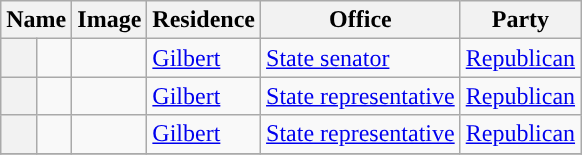<table class="sortable wikitable">
<tr valign=bottom>
<th colspan="2">Name</th>
<th>Image</th>
<th>Residence</th>
<th>Office</th>
<th>Party</th>
</tr>
<tr>
<th style="background-color:  "></th>
<td></td>
<td></td>
<td><a href='#'>Gilbert</a></td>
<td><a href='#'>State senator</a></td>
<td><a href='#'>Republican</a></td>
</tr>
<tr>
<th style="background-color:  "></th>
<td></td>
<td></td>
<td><a href='#'>Gilbert</a></td>
<td><a href='#'>State representative</a></td>
<td><a href='#'>Republican</a></td>
</tr>
<tr>
<th style="background-color:  "></th>
<td></td>
<td></td>
<td><a href='#'>Gilbert</a></td>
<td><a href='#'>State representative</a></td>
<td><a href='#'>Republican</a></td>
</tr>
<tr>
</tr>
</table>
